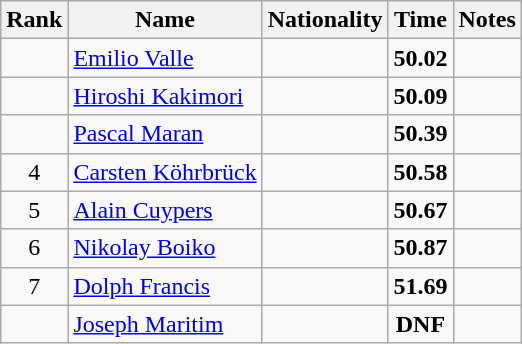<table class="wikitable sortable" style="text-align:center">
<tr>
<th>Rank</th>
<th>Name</th>
<th>Nationality</th>
<th>Time</th>
<th>Notes</th>
</tr>
<tr>
<td></td>
<td align=left><a href='#'>Emilio Valle</a></td>
<td align=left></td>
<td><strong>50.02</strong></td>
<td></td>
</tr>
<tr>
<td></td>
<td align=left><a href='#'>Hiroshi Kakimori</a></td>
<td align=left></td>
<td><strong>50.09</strong></td>
<td></td>
</tr>
<tr>
<td></td>
<td align=left><a href='#'>Pascal Maran</a></td>
<td align=left></td>
<td><strong>50.39</strong></td>
<td></td>
</tr>
<tr>
<td>4</td>
<td align=left><a href='#'>Carsten Köhrbrück</a></td>
<td align=left></td>
<td><strong>50.58</strong></td>
<td></td>
</tr>
<tr>
<td>5</td>
<td align=left><a href='#'>Alain Cuypers</a></td>
<td align=left></td>
<td><strong>50.67</strong></td>
<td></td>
</tr>
<tr>
<td>6</td>
<td align=left><a href='#'>Nikolay Boiko</a></td>
<td align=left></td>
<td><strong>50.87</strong></td>
<td></td>
</tr>
<tr>
<td>7</td>
<td align=left><a href='#'>Dolph Francis</a></td>
<td align=left></td>
<td><strong>51.69</strong></td>
<td></td>
</tr>
<tr>
<td></td>
<td align=left><a href='#'>Joseph Maritim</a></td>
<td align=left></td>
<td><strong>DNF</strong></td>
<td></td>
</tr>
</table>
